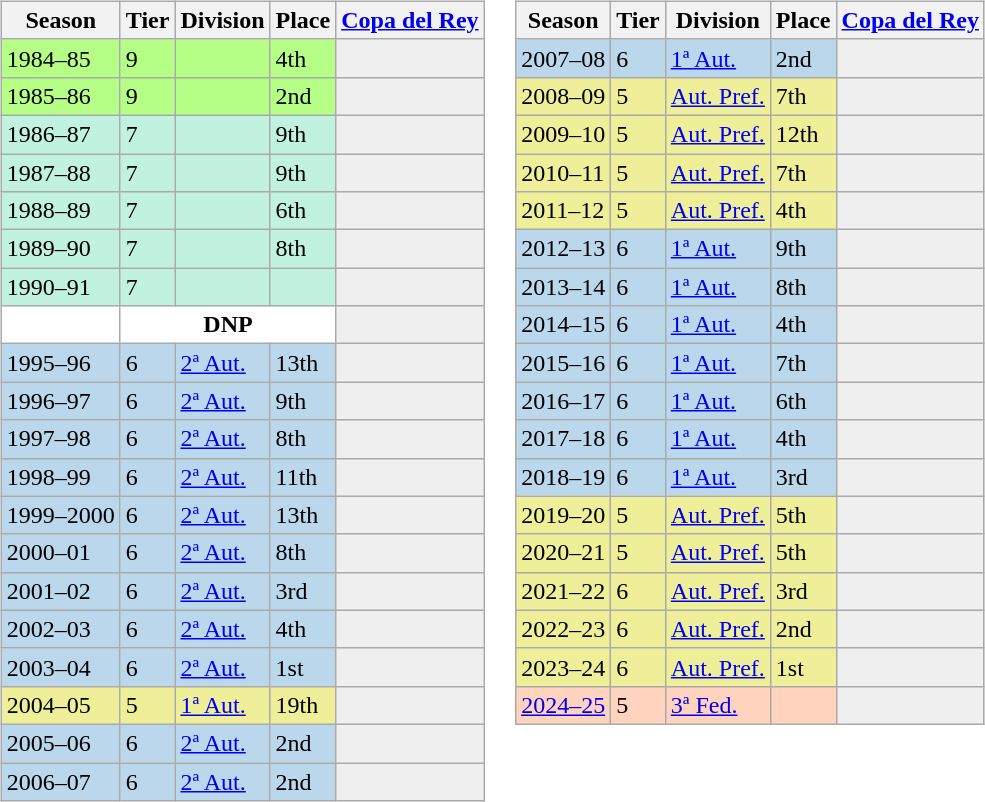<table>
<tr>
<td valign="top" width=0%><br><table class="wikitable">
<tr style="background:#f0f6fa;">
<th>Season</th>
<th>Tier</th>
<th>Division</th>
<th>Place</th>
<th><a href='#'>Copa del Rey</a></th>
</tr>
<tr>
<td style="background:#B6FF86;">1984–85</td>
<td style="background:#B6FF86;">9</td>
<td style="background:#B6FF86;"></td>
<td style="background:#B6FF86;">4th</td>
<th style="background:#EFEFEF;"></th>
</tr>
<tr>
<td style="background:#B6FF86;">1985–86</td>
<td style="background:#B6FF86;">9</td>
<td style="background:#B6FF86;"></td>
<td style="background:#B6FF86;">2nd</td>
<th style="background:#EFEFEF;"></th>
</tr>
<tr>
<td style="background:#C0F2DF;">1986–87</td>
<td style="background:#C0F2DF;">7</td>
<td style="background:#C0F2DF;"></td>
<td style="background:#C0F2DF;">9th</td>
<th style="background:#EFEFEF;"></th>
</tr>
<tr>
<td style="background:#C0F2DF;">1987–88</td>
<td style="background:#C0F2DF;">7</td>
<td style="background:#C0F2DF;"></td>
<td style="background:#C0F2DF;">9th</td>
<th style="background:#EFEFEF;"></th>
</tr>
<tr>
<td style="background:#C0F2DF;">1988–89</td>
<td style="background:#C0F2DF;">7</td>
<td style="background:#C0F2DF;"></td>
<td style="background:#C0F2DF;">6th</td>
<th style="background:#EFEFEF;"></th>
</tr>
<tr>
<td style="background:#C0F2DF;">1989–90</td>
<td style="background:#C0F2DF;">7</td>
<td style="background:#C0F2DF;"></td>
<td style="background:#C0F2DF;">8th</td>
<th style="background:#EFEFEF;"></th>
</tr>
<tr>
<td style="background:#C0F2DF;">1990–91</td>
<td style="background:#C0F2DF;">7</td>
<td style="background:#C0F2DF;"></td>
<td style="background:#C0F2DF;"></td>
<th style="background:#EFEFEF;"></th>
</tr>
<tr>
<td style="background:#FFFFFF;"></td>
<th style="background:#FFFFFF;" colspan="3">DNP</th>
<th style="background:#efefef;"></th>
</tr>
<tr>
<td style="background:#BBD7EC;">1995–96</td>
<td style="background:#BBD7EC;">6</td>
<td style="background:#BBD7EC;"><a href='#'>2ª Aut.</a></td>
<td style="background:#BBD7EC;">13th</td>
<th style="background:#efefef;"></th>
</tr>
<tr>
<td style="background:#BBD7EC;">1996–97</td>
<td style="background:#BBD7EC;">6</td>
<td style="background:#BBD7EC;"><a href='#'>2ª Aut.</a></td>
<td style="background:#BBD7EC;">9th</td>
<th style="background:#efefef;"></th>
</tr>
<tr>
<td style="background:#BBD7EC;">1997–98</td>
<td style="background:#BBD7EC;">6</td>
<td style="background:#BBD7EC;"><a href='#'>2ª Aut.</a></td>
<td style="background:#BBD7EC;">8th</td>
<th style="background:#efefef;"></th>
</tr>
<tr>
<td style="background:#BBD7EC;">1998–99</td>
<td style="background:#BBD7EC;">6</td>
<td style="background:#BBD7EC;"><a href='#'>2ª Aut.</a></td>
<td style="background:#BBD7EC;">11th</td>
<th style="background:#efefef;"></th>
</tr>
<tr>
<td style="background:#BBD7EC;">1999–2000</td>
<td style="background:#BBD7EC;">6</td>
<td style="background:#BBD7EC;"><a href='#'>2ª Aut.</a></td>
<td style="background:#BBD7EC;">13th</td>
<th style="background:#efefef;"></th>
</tr>
<tr>
<td style="background:#BBD7EC;">2000–01</td>
<td style="background:#BBD7EC;">6</td>
<td style="background:#BBD7EC;"><a href='#'>2ª Aut.</a></td>
<td style="background:#BBD7EC;">8th</td>
<th style="background:#efefef;"></th>
</tr>
<tr>
<td style="background:#BBD7EC;">2001–02</td>
<td style="background:#BBD7EC;">6</td>
<td style="background:#BBD7EC;"><a href='#'>2ª Aut.</a></td>
<td style="background:#BBD7EC;">3rd</td>
<th style="background:#efefef;"></th>
</tr>
<tr>
<td style="background:#BBD7EC;">2002–03</td>
<td style="background:#BBD7EC;">6</td>
<td style="background:#BBD7EC;"><a href='#'>2ª Aut.</a></td>
<td style="background:#BBD7EC;">4th</td>
<th style="background:#efefef;"></th>
</tr>
<tr>
<td style="background:#BBD7EC;">2003–04</td>
<td style="background:#BBD7EC;">6</td>
<td style="background:#BBD7EC;"><a href='#'>2ª Aut.</a></td>
<td style="background:#BBD7EC;">1st</td>
<th style="background:#efefef;"></th>
</tr>
<tr>
<td style="background:#EFEF99;">2004–05</td>
<td style="background:#EFEF99;">5</td>
<td style="background:#EFEF99;"><a href='#'>1ª Aut.</a></td>
<td style="background:#EFEF99;">19th</td>
<th style="background:#efefef;"></th>
</tr>
<tr>
<td style="background:#BBD7EC;">2005–06</td>
<td style="background:#BBD7EC;">6</td>
<td style="background:#BBD7EC;"><a href='#'>2ª Aut.</a></td>
<td style="background:#BBD7EC;">2nd</td>
<th style="background:#efefef;"></th>
</tr>
<tr>
<td style="background:#BBD7EC;">2006–07</td>
<td style="background:#BBD7EC;">6</td>
<td style="background:#BBD7EC;"><a href='#'>2ª Aut.</a></td>
<td style="background:#BBD7EC;">2nd</td>
<th style="background:#efefef;"></th>
</tr>
</table>
</td>
<td valign="top" width=0%><br><table class="wikitable">
<tr style="background:#f0f6fa;">
<th>Season</th>
<th>Tier</th>
<th>Division</th>
<th>Place</th>
<th><a href='#'>Copa del Rey</a></th>
</tr>
<tr>
<td style="background:#BBD7EC;">2007–08</td>
<td style="background:#BBD7EC;">6</td>
<td style="background:#BBD7EC;"><a href='#'>1ª Aut.</a></td>
<td style="background:#BBD7EC;">2nd</td>
<th style="background:#efefef;"></th>
</tr>
<tr>
<td style="background:#EFEF99;">2008–09</td>
<td style="background:#EFEF99;">5</td>
<td style="background:#EFEF99;"><a href='#'>Aut. Pref.</a></td>
<td style="background:#EFEF99;">7th</td>
<th style="background:#efefef;"></th>
</tr>
<tr>
<td style="background:#EFEF99;">2009–10</td>
<td style="background:#EFEF99;">5</td>
<td style="background:#EFEF99;"><a href='#'>Aut. Pref.</a></td>
<td style="background:#EFEF99;">12th</td>
<th style="background:#efefef;"></th>
</tr>
<tr>
<td style="background:#EFEF99;">2010–11</td>
<td style="background:#EFEF99;">5</td>
<td style="background:#EFEF99;"><a href='#'>Aut. Pref.</a></td>
<td style="background:#EFEF99;">7th</td>
<th style="background:#efefef;"></th>
</tr>
<tr>
<td style="background:#EFEF99;">2011–12</td>
<td style="background:#EFEF99;">5</td>
<td style="background:#EFEF99;"><a href='#'>Aut. Pref.</a></td>
<td style="background:#EFEF99;">4th</td>
<th style="background:#efefef;"></th>
</tr>
<tr>
<td style="background:#BBD7EC;">2012–13</td>
<td style="background:#BBD7EC;">6</td>
<td style="background:#BBD7EC;"><a href='#'>1ª Aut.</a></td>
<td style="background:#BBD7EC;">9th</td>
<th style="background:#efefef;"></th>
</tr>
<tr>
<td style="background:#BBD7EC;">2013–14</td>
<td style="background:#BBD7EC;">6</td>
<td style="background:#BBD7EC;"><a href='#'>1ª Aut.</a></td>
<td style="background:#BBD7EC;">8th</td>
<th style="background:#efefef;"></th>
</tr>
<tr>
<td style="background:#BBD7EC;">2014–15</td>
<td style="background:#BBD7EC;">6</td>
<td style="background:#BBD7EC;"><a href='#'>1ª Aut.</a></td>
<td style="background:#BBD7EC;">4th</td>
<th style="background:#efefef;"></th>
</tr>
<tr>
<td style="background:#BBD7EC;">2015–16</td>
<td style="background:#BBD7EC;">6</td>
<td style="background:#BBD7EC;"><a href='#'>1ª Aut.</a></td>
<td style="background:#BBD7EC;">7th</td>
<th style="background:#efefef;"></th>
</tr>
<tr>
<td style="background:#BBD7EC;">2016–17</td>
<td style="background:#BBD7EC;">6</td>
<td style="background:#BBD7EC;"><a href='#'>1ª Aut.</a></td>
<td style="background:#BBD7EC;">6th</td>
<th style="background:#efefef;"></th>
</tr>
<tr>
<td style="background:#BBD7EC;">2017–18</td>
<td style="background:#BBD7EC;">6</td>
<td style="background:#BBD7EC;"><a href='#'>1ª Aut.</a></td>
<td style="background:#BBD7EC;">4th</td>
<th style="background:#efefef;"></th>
</tr>
<tr>
<td style="background:#BBD7EC;">2018–19</td>
<td style="background:#BBD7EC;">6</td>
<td style="background:#BBD7EC;"><a href='#'>1ª Aut.</a></td>
<td style="background:#BBD7EC;">3rd</td>
<th style="background:#efefef;"></th>
</tr>
<tr>
<td style="background:#EFEF99;">2019–20</td>
<td style="background:#EFEF99;">5</td>
<td style="background:#EFEF99;"><a href='#'>Aut. Pref.</a></td>
<td style="background:#EFEF99;">5th</td>
<th style="background:#efefef;"></th>
</tr>
<tr>
<td style="background:#EFEF99;">2020–21</td>
<td style="background:#EFEF99;">5</td>
<td style="background:#EFEF99;"><a href='#'>Aut. Pref.</a></td>
<td style="background:#EFEF99;">5th</td>
<th style="background:#efefef;"></th>
</tr>
<tr>
<td style="background:#EFEF99;">2021–22</td>
<td style="background:#EFEF99;">6</td>
<td style="background:#EFEF99;"><a href='#'>Aut. Pref.</a></td>
<td style="background:#EFEF99;">3rd</td>
<th style="background:#efefef;"></th>
</tr>
<tr>
<td style="background:#EFEF99;">2022–23</td>
<td style="background:#EFEF99;">6</td>
<td style="background:#EFEF99;"><a href='#'>Aut. Pref.</a></td>
<td style="background:#EFEF99;">2nd</td>
<th style="background:#efefef;"></th>
</tr>
<tr>
<td style="background:#EFEF99;">2023–24</td>
<td style="background:#EFEF99;">6</td>
<td style="background:#EFEF99;"><a href='#'>Aut. Pref.</a></td>
<td style="background:#EFEF99;">1st</td>
<th style="background:#efefef;"></th>
</tr>
<tr>
<td style="background:#FFD3BD;"><a href='#'>2024–25</a></td>
<td style="background:#FFD3BD;">5</td>
<td style="background:#FFD3BD;"><a href='#'>3ª Fed.</a></td>
<td style="background:#FFD3BD;"></td>
<th style="background:#efefef;"></th>
</tr>
</table>
</td>
</tr>
</table>
